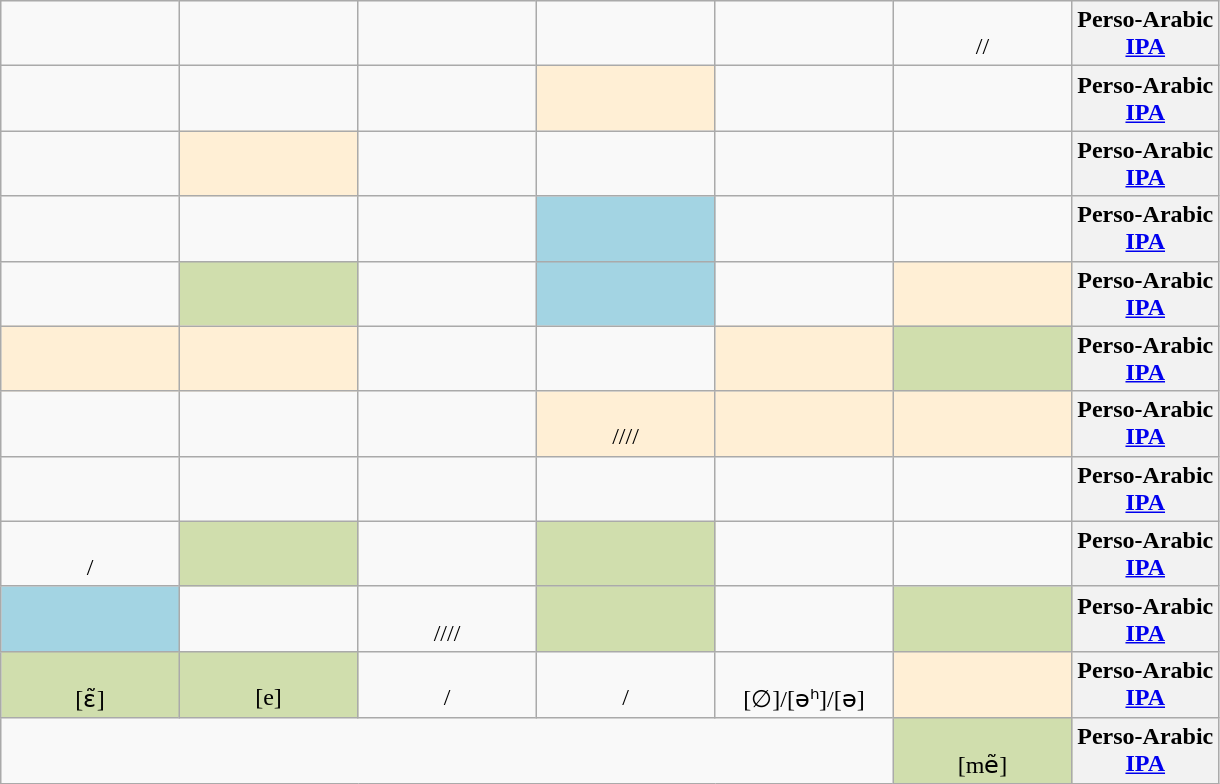<table class="wikitable Unicode" dir="rtl">
<tr>
<th>Perso-Arabic<br><a href='#'>IPA</a></th>
<td style="width:7em; text-align:center; padding: 3px;"><span></span><br>//</td>
<td style="width:7em; text-align:center; padding: 3px;"><span></span><br></td>
<td style="width:7em; text-align:center; padding: 3px;"><span></span><br></td>
<td style="width:7em; text-align:center; padding: 3px;"><span></span><br></td>
<td style="width:7em; text-align:center; padding: 3px;"><span></span><br></td>
<td style="width:7em; text-align:center; padding: 3px;"><span></span><br></td>
</tr>
<tr>
<th>Perso-Arabic<br><a href='#'>IPA</a></th>
<td style="width:7em; text-align:center; padding: 3px;"><span></span><br></td>
<td style="width:7em; text-align:center; padding: 3px;"><span></span><br></td>
<td style="width:7em; text-align:center; padding: 3px;" bgcolor="#FFEFD5"><span></span><br></td>
<td style="width:7em; text-align:center; padding: 3px;"><span></span><br></td>
<td style="width:7em; text-align:center; padding: 3px;"><span></span><br></td>
<td style="width:7em; text-align:center; padding: 3px;"><span></span><br></td>
</tr>
<tr>
<th>Perso-Arabic<br><a href='#'>IPA</a></th>
<td style="width:7em; text-align:center; padding: 3px;"><span></span><br></td>
<td style="width:7em; text-align:center; padding: 3px;"><span></span><br></td>
<td style="width:7em; text-align:center; padding: 3px;"><span></span><br></td>
<td style="width:7em; text-align:center; padding: 3px;"><span></span><br></td>
<td style="width:7em; text-align:center; padding: 3px;" bgcolor="#FFEFD5"><span></span><br></td>
<td style="width:7em; text-align:center; padding: 3px;"><span></span><br></td>
</tr>
<tr>
<th>Perso-Arabic<br><a href='#'>IPA</a></th>
<td style="width:7em; text-align:center; padding: 3px;"><span></span><br></td>
<td style="width:7em; text-align:center; padding: 3px;"><span></span><br></td>
<td style="width:7em; text-align:center; padding: 3px;" bgcolor="#A3D4E3"><span></span><br></td>
<td style="width:7em; text-align:center; padding: 3px;"><span></span><br></td>
<td style="width:7em; text-align:center; padding: 3px;"><span></span><br></td>
<td style="width:7em; text-align:center; padding: 3px;"><span></span><br></td>
</tr>
<tr>
<th>Perso-Arabic<br><a href='#'>IPA</a></th>
<td style="width:7em; text-align:center; padding: 3px;" bgcolor="#FFEFD5"><span></span><br></td>
<td style="width:7em; text-align:center; padding: 3px;"><span></span><br></td>
<td style="width:7em; text-align:center; padding: 3px;" bgcolor="#A3D4E3"><span></span><br></td>
<td style="width:7em; text-align:center; padding: 3px;"><span></span><br></td>
<td style="width:7em; text-align:center; padding: 3px;" bgcolor="#d0dead"><span></span><br></td>
<td style="width:7em; text-align:center; padding: 3px;"><span></span><br></td>
</tr>
<tr>
<th>Perso-Arabic<br><a href='#'>IPA</a></th>
<td style="width:7em; text-align:center; padding: 3px;" bgcolor="#d0dead"><span></span><br></td>
<td style="width:7em; text-align:center; padding: 3px;" bgcolor="#FFEFD5"><span></span><br></td>
<td style="width:7em; text-align:center; padding: 3px;"><span></span><br></td>
<td style="width:7em; text-align:center; padding: 3px;"><span></span><br></td>
<td style="width:7em; text-align:center; padding: 3px;" bgcolor="#FFEFD5"><span></span><br></td>
<td style="width:7em; text-align:center; padding: 3px;" bgcolor="#FFEFD5"><span></span><br></td>
</tr>
<tr>
<th>Perso-Arabic<br><a href='#'>IPA</a></th>
<td style="width:7em; text-align:center; padding: 3px;" bgcolor="#FFEFD5"><span></span><br></td>
<td style="width:7em; text-align:center; padding: 3px;" bgcolor="#FFEFD5"><span></span><br></td>
<td style="width:7em; text-align:center; padding: 3px;" bgcolor="#FFEFD5"><span></span><br>////</td>
<td style="width:7em; text-align:center; padding: 3px;"><span></span><br></td>
<td style="width:7em; text-align:center; padding: 3px;"><span></span><br></td>
<td style="width:7em; text-align:center; padding: 3px;"><span></span><br></td>
</tr>
<tr>
<th>Perso-Arabic<br><a href='#'>IPA</a></th>
<td style="width:7em; text-align:center; padding: 3px;"><span></span><br></td>
<td style="width:7em; text-align:center; padding: 3px;"><span></span><br></td>
<td style="width:7em; text-align:center; padding: 3px;"><span></span><br></td>
<td style="width:7em; text-align:center; padding: 3px;"><span></span><br></td>
<td style="width:7em; text-align:center; padding: 3px;"><span></span><br></td>
<td style="width:7em; text-align:center; padding: 3px;"><span></span><br></td>
</tr>
<tr>
<th>Perso-Arabic<br><a href='#'>IPA</a></th>
<td style="width:7em; text-align:center; padding: 3px;"><span></span><br></td>
<td style="width:7em; text-align:center; padding: 3px;"><span></span><br></td>
<td style="width:7em; text-align:center; padding: 3px;" bgcolor="#d0dead"><span></span><br></td>
<td style="width:7em; text-align:center; padding: 3px;"><span></span><br></td>
<td style="width:7em; text-align:center; padding: 3px;" bgcolor="#d0dead"><span></span><br></td>
<td style="width:7em; text-align:center; padding: 3px;"><span></span><br>/</td>
</tr>
<tr>
<th>Perso-Arabic<br><a href='#'>IPA</a></th>
<td style="width:7em; text-align:center; padding: 3px;" bgcolor="#d0dead"><span></span><br></td>
<td style="width:7em; text-align:center; padding: 3px;"><span></span><br></td>
<td style="width:7em; text-align:center; padding: 3px;" bgcolor="#d0dead"><span></span><br></td>
<td style="width:7em; text-align:center; padding: 3px;"><span></span><br>////</td>
<td style="width:7em; text-align:center; padding: 3px;"><span></span><br></td>
<td style="width:7em; text-align:center; padding: 3px;" bgcolor="#A3D4E3"><span></span><br></td>
</tr>
<tr>
<th>Perso-Arabic<br><a href='#'>IPA</a></th>
<td style="width:7em; text-align:center; padding: 3px;" bgcolor="#FFEFD5"><span></span><br></td>
<td style="width:7em; text-align:center; padding: 3px;"><span></span><br>[ə]/[əʰ]/[∅]</td>
<td style="width:7em; text-align:center; padding: 3px;"><span></span><br>/</td>
<td style="width:7em; text-align:center; padding: 3px;"><span></span><br>/</td>
<td style="width:7em; text-align:center; padding: 3px;" bgcolor="#d0dead"><span></span><br>[e]</td>
<td style="width:7em; text-align:center; padding: 3px;" bgcolor="#d0dead"><span></span><br>[ɛ̃]</td>
</tr>
<tr>
<th>Perso-Arabic<br><a href='#'>IPA</a></th>
<td style="width:7em; text-align:center; padding: 3px;" bgcolor="#d0dead"><span></span><br>[mẽ]</td>
</tr>
</table>
